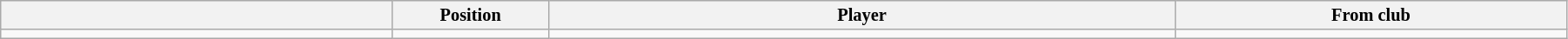<table class="wikitable sortable" style="width:95%; text-align:center; font-size:85%; text-align:center;">
<tr>
<th width="25%"></th>
<th width="10%">Position</th>
<th>Player</th>
<th width="25%">From club</th>
</tr>
<tr>
<td></td>
<td></td>
<td></td>
<td></td>
</tr>
</table>
